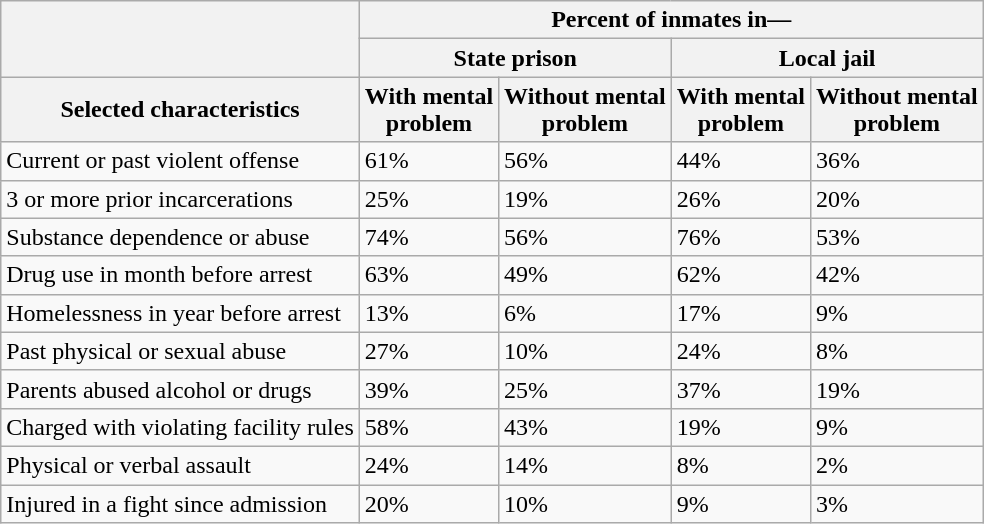<table class=wikitable>
<tr>
<th rowspan=2></th>
<th colspan=4>Percent of inmates in—</th>
</tr>
<tr>
<th colspan=2>State prison</th>
<th colspan=2>Local jail</th>
</tr>
<tr>
<th>Selected characteristics</th>
<th>With mental<br> problem</th>
<th>Without mental<br> problem</th>
<th>With mental<br> problem</th>
<th>Without mental<br> problem</th>
</tr>
<tr>
<td>Current or past violent offense</td>
<td>61%</td>
<td>56%</td>
<td>44%</td>
<td>36%</td>
</tr>
<tr>
<td>3 or more prior incarcerations</td>
<td>25%</td>
<td>19%</td>
<td>26%</td>
<td>20%</td>
</tr>
<tr>
<td>Substance dependence or abuse</td>
<td>74%</td>
<td>56%</td>
<td>76%</td>
<td>53%</td>
</tr>
<tr>
<td>Drug use in month before arrest</td>
<td>63%</td>
<td>49%</td>
<td>62%</td>
<td>42%</td>
</tr>
<tr>
<td>Homelessness in year before arrest</td>
<td>13%</td>
<td>6%</td>
<td>17%</td>
<td>9%</td>
</tr>
<tr>
<td>Past physical or sexual abuse</td>
<td>27%</td>
<td>10%</td>
<td>24%</td>
<td>8%</td>
</tr>
<tr>
<td>Parents abused alcohol or drugs</td>
<td>39%</td>
<td>25%</td>
<td>37%</td>
<td>19%</td>
</tr>
<tr>
<td>Charged with violating facility rules</td>
<td>58%</td>
<td>43%</td>
<td>19%</td>
<td>9%</td>
</tr>
<tr>
<td>Physical or verbal assault</td>
<td>24%</td>
<td>14%</td>
<td>8%</td>
<td>2%</td>
</tr>
<tr>
<td>Injured in a fight since admission</td>
<td>20%</td>
<td>10%</td>
<td>9%</td>
<td>3%</td>
</tr>
</table>
